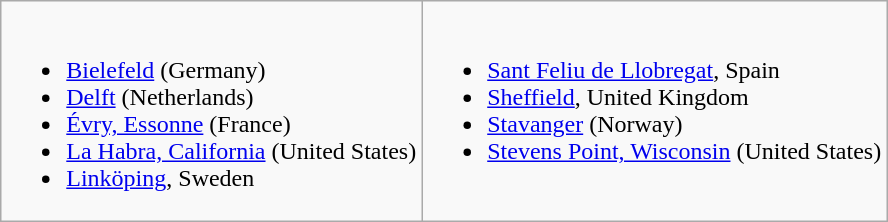<table class="wikitable">
<tr valign="top">
<td><br><ul><li> <a href='#'>Bielefeld</a> (Germany)</li><li> <a href='#'>Delft</a> (Netherlands)</li><li> <a href='#'>Évry, Essonne</a> (France)</li><li> <a href='#'>La Habra, California</a> (United States)</li><li> <a href='#'>Linköping</a>, Sweden</li></ul></td>
<td><br><ul><li> <a href='#'>Sant Feliu de Llobregat</a>, Spain</li><li> <a href='#'>Sheffield</a>, United Kingdom</li><li> <a href='#'>Stavanger</a> (Norway)</li><li> <a href='#'>Stevens Point, Wisconsin</a> (United States)</li></ul></td>
</tr>
</table>
